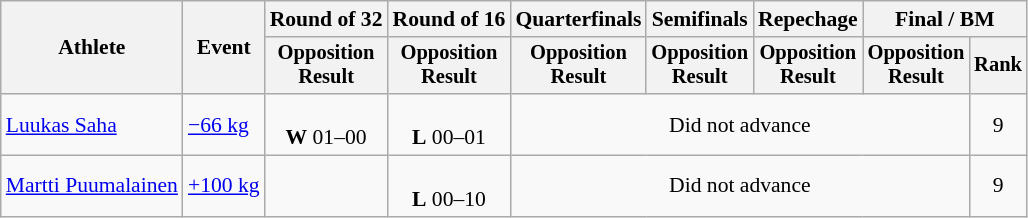<table class="wikitable" style="font-size:90%;text-align:center">
<tr>
<th rowspan="2">Athlete</th>
<th rowspan="2">Event</th>
<th>Round of 32</th>
<th>Round of 16</th>
<th>Quarterfinals</th>
<th>Semifinals</th>
<th>Repechage</th>
<th colspan="2">Final / BM</th>
</tr>
<tr style="font-size:95%">
<th>Opposition<br>Result</th>
<th>Opposition<br>Result</th>
<th>Opposition<br>Result</th>
<th>Opposition<br>Result</th>
<th>Opposition<br>Result</th>
<th>Opposition<br>Result</th>
<th>Rank</th>
</tr>
<tr>
<td align="left"><a href='#'>Luukas Saha</a></td>
<td align="left"><a href='#'>−66 kg</a></td>
<td><br><strong>W</strong> 01–00</td>
<td><br><strong>L</strong> 00–01</td>
<td colspan=4>Did not advance</td>
<td>9</td>
</tr>
<tr>
<td><a href='#'>Martti Puumalainen</a></td>
<td><a href='#'>+100 kg</a></td>
<td></td>
<td><br><strong>L</strong> 00–10</td>
<td colspan=4>Did not advance</td>
<td>9</td>
</tr>
</table>
